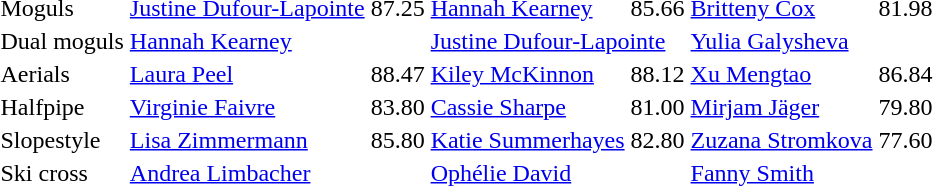<table>
<tr>
<td>Moguls <br></td>
<td><a href='#'>Justine Dufour-Lapointe</a><br></td>
<td>87.25</td>
<td><a href='#'>Hannah Kearney</a><br></td>
<td>85.66</td>
<td><a href='#'>Britteny Cox</a><br></td>
<td>81.98</td>
</tr>
<tr>
<td>Dual moguls <br></td>
<td colspan="2"><a href='#'>Hannah Kearney</a><br></td>
<td colspan="2"><a href='#'>Justine Dufour-Lapointe</a><br></td>
<td colspan="2"><a href='#'>Yulia Galysheva</a><br></td>
</tr>
<tr>
<td>Aerials <br></td>
<td><a href='#'>Laura Peel</a><br></td>
<td>88.47</td>
<td><a href='#'>Kiley McKinnon</a><br></td>
<td>88.12</td>
<td><a href='#'>Xu Mengtao</a><br></td>
<td>86.84</td>
</tr>
<tr>
<td>Halfpipe <br></td>
<td><a href='#'>Virginie Faivre</a><br></td>
<td>83.80</td>
<td><a href='#'>Cassie Sharpe</a><br></td>
<td>81.00</td>
<td><a href='#'>Mirjam Jäger</a><br></td>
<td>79.80</td>
</tr>
<tr>
<td>Slopestyle <br></td>
<td><a href='#'>Lisa Zimmermann</a><br></td>
<td>85.80</td>
<td><a href='#'>Katie Summerhayes</a><br></td>
<td>82.80</td>
<td><a href='#'>Zuzana Stromkova</a><br></td>
<td>77.60</td>
</tr>
<tr>
<td>Ski cross <br></td>
<td colspan="2"><a href='#'>Andrea Limbacher</a><br></td>
<td colspan="2"><a href='#'>Ophélie David</a><br></td>
<td colspan="2"><a href='#'>Fanny Smith</a><br></td>
</tr>
</table>
